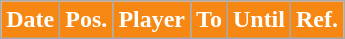<table class="wikitable plainrowheaders sortable">
<tr>
<th style="background:#F68712; color:#FFFFFF;">Date</th>
<th style="background:#F68712; color:#FFFFFF;">Pos.</th>
<th style="background:#F68712; color:#FFFFFF;">Player</th>
<th style="background:#F68712; color:#FFFFFF;">To</th>
<th style="background:#F68712; color:#FFFFFF;">Until</th>
<th style="background:#F68712; color:#FFFFFF;">Ref.</th>
</tr>
</table>
